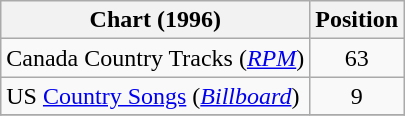<table class="wikitable sortable">
<tr>
<th scope="col">Chart (1996)</th>
<th scope="col">Position</th>
</tr>
<tr>
<td>Canada Country Tracks (<em><a href='#'>RPM</a></em>)</td>
<td align="center">63</td>
</tr>
<tr>
<td>US <a href='#'>Country Songs</a> (<em><a href='#'>Billboard</a></em>)</td>
<td align="center">9</td>
</tr>
<tr>
</tr>
</table>
